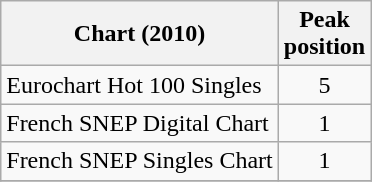<table class="wikitable sortable">
<tr>
<th>Chart (2010)</th>
<th>Peak<br>position</th>
</tr>
<tr>
<td>Eurochart Hot 100 Singles</td>
<td align="center">5</td>
</tr>
<tr>
<td>French SNEP Digital Chart</td>
<td align="center">1</td>
</tr>
<tr>
<td>French SNEP Singles Chart</td>
<td align="center">1</td>
</tr>
<tr>
</tr>
</table>
